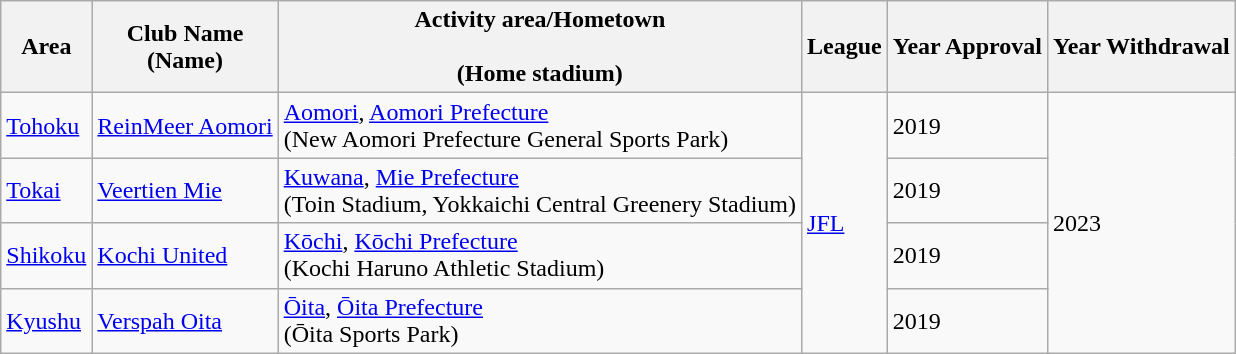<table class="wikitable sortable">
<tr>
<th>Area</th>
<th>Club Name<br>(Name)</th>
<th>Activity area/Hometown<br><br>(Home stadium)</th>
<th>League</th>
<th>Year Approval</th>
<th>Year Withdrawal</th>
</tr>
<tr>
<td><a href='#'>Tohoku</a></td>
<td><a href='#'>ReinMeer Aomori</a></td>
<td><a href='#'>Aomori</a>, <a href='#'>Aomori Prefecture</a><br>(New Aomori Prefecture General Sports Park)</td>
<td rowspan="4"><a href='#'>JFL</a></td>
<td>2019</td>
<td rowspan="4">2023</td>
</tr>
<tr>
<td><a href='#'>Tokai</a></td>
<td><a href='#'>Veertien Mie</a></td>
<td><a href='#'>Kuwana</a>, <a href='#'>Mie Prefecture</a><br>(Toin Stadium, Yokkaichi Central Greenery Stadium)</td>
<td>2019</td>
</tr>
<tr>
<td><a href='#'>Shikoku</a></td>
<td><a href='#'>Kochi United</a></td>
<td><a href='#'>Kōchi</a>, <a href='#'>Kōchi Prefecture</a><br>(Kochi Haruno Athletic Stadium)</td>
<td>2019</td>
</tr>
<tr>
<td><a href='#'>Kyushu</a></td>
<td><a href='#'>Verspah Oita</a></td>
<td><a href='#'>Ōita</a>, <a href='#'>Ōita Prefecture</a><br>(Ōita Sports Park)</td>
<td>2019</td>
</tr>
</table>
